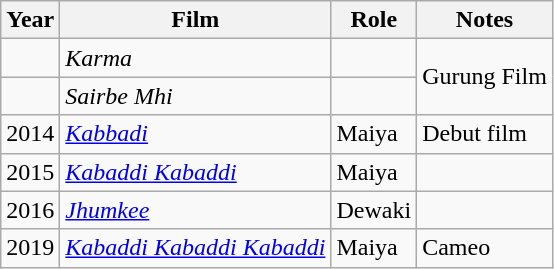<table class="wikitable sortable plainrowheaders">
<tr style="text-align:center;">
<th scope="col">Year</th>
<th scope="col">Film</th>
<th scope="col">Role</th>
<th scope="col">Notes</th>
</tr>
<tr>
<td></td>
<td><em>Karma</em></td>
<td></td>
<td rowspan="2">Gurung Film</td>
</tr>
<tr>
<td></td>
<td><em>Sairbe Mhi</em></td>
<td></td>
</tr>
<tr>
<td>2014</td>
<td><em><a href='#'>Kabbadi</a></em></td>
<td>Maiya</td>
<td>Debut film</td>
</tr>
<tr>
<td>2015</td>
<td><em><a href='#'>Kabaddi Kabaddi</a></em></td>
<td>Maiya</td>
<td></td>
</tr>
<tr>
<td>2016</td>
<td><em><a href='#'>Jhumkee</a></em></td>
<td>Dewaki</td>
<td></td>
</tr>
<tr>
<td>2019</td>
<td><em><a href='#'>Kabaddi Kabaddi Kabaddi</a></em></td>
<td>Maiya</td>
<td>Cameo</td>
</tr>
</table>
